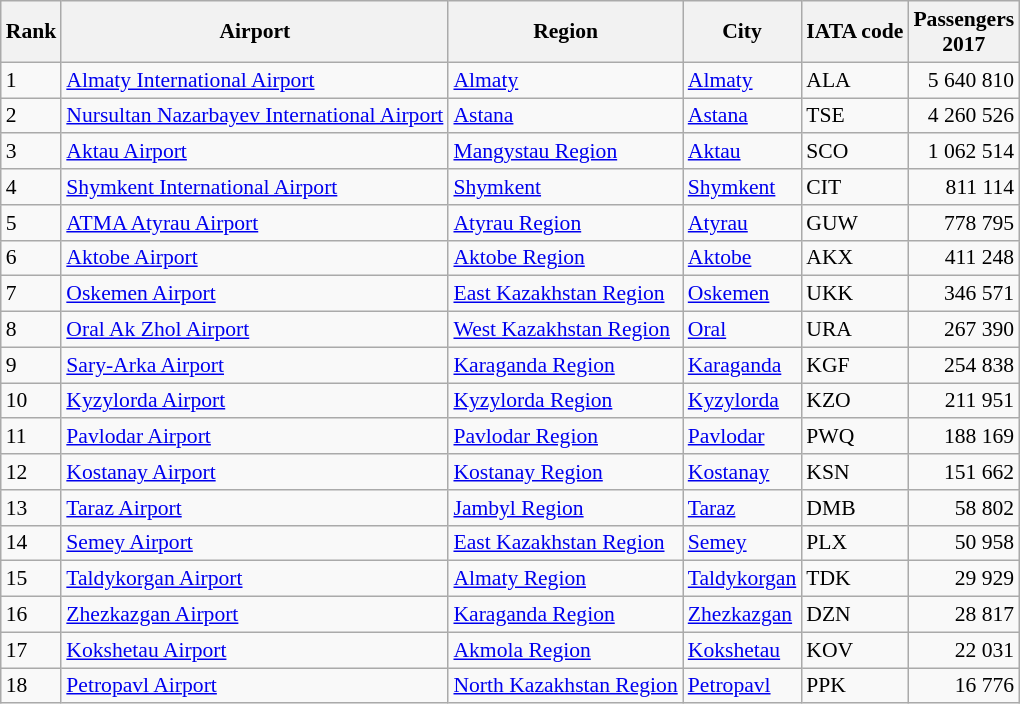<table class="wikitable sortable" style="font-size:90%">
<tr>
<th>Rank</th>
<th>Airport</th>
<th>Region</th>
<th>City</th>
<th>IATA code</th>
<th>Passengers <br> 2017</th>
</tr>
<tr>
<td>1</td>
<td><a href='#'>Almaty International Airport</a></td>
<td><a href='#'>Almaty</a></td>
<td><a href='#'>Almaty</a></td>
<td>ALA</td>
<td style="text-align:right;">5 640 810</td>
</tr>
<tr>
<td>2</td>
<td><a href='#'>Nursultan Nazarbayev International Airport</a></td>
<td><a href='#'>Astana</a></td>
<td><a href='#'>Astana</a></td>
<td>TSE</td>
<td style="text-align:right;">4 260 526</td>
</tr>
<tr>
<td>3</td>
<td><a href='#'>Aktau Airport</a></td>
<td><a href='#'>Mangystau Region</a></td>
<td><a href='#'>Aktau</a></td>
<td>SCO</td>
<td style="text-align:right;">1 062 514</td>
</tr>
<tr>
<td>4</td>
<td><a href='#'>Shymkent International Airport</a></td>
<td><a href='#'>Shymkent</a></td>
<td><a href='#'>Shymkent</a></td>
<td>CIT</td>
<td style="text-align:right;">811 114</td>
</tr>
<tr>
<td>5</td>
<td><a href='#'>ATMA Atyrau Airport</a></td>
<td><a href='#'>Atyrau Region</a></td>
<td><a href='#'>Atyrau</a></td>
<td>GUW</td>
<td style="text-align:right;">778 795</td>
</tr>
<tr>
<td>6</td>
<td><a href='#'>Aktobe Airport</a></td>
<td><a href='#'>Aktobe Region</a></td>
<td><a href='#'>Aktobe</a></td>
<td>AKX</td>
<td style="text-align:right;">411 248</td>
</tr>
<tr>
<td>7</td>
<td><a href='#'>Oskemen Airport</a></td>
<td><a href='#'>East Kazakhstan Region</a></td>
<td><a href='#'>Oskemen</a></td>
<td>UKK</td>
<td style="text-align:right;">346 571</td>
</tr>
<tr>
<td>8</td>
<td><a href='#'>Oral Ak Zhol Airport</a></td>
<td><a href='#'>West Kazakhstan Region</a></td>
<td><a href='#'>Oral</a></td>
<td>URA</td>
<td style="text-align:right;">267 390</td>
</tr>
<tr>
<td>9</td>
<td><a href='#'>Sary-Arka Airport</a></td>
<td><a href='#'>Karaganda Region</a></td>
<td><a href='#'>Karaganda</a></td>
<td>KGF</td>
<td style="text-align:right;">254 838</td>
</tr>
<tr>
<td>10</td>
<td><a href='#'>Kyzylorda Airport</a></td>
<td><a href='#'>Kyzylorda Region</a></td>
<td><a href='#'>Kyzylorda</a></td>
<td>KZO</td>
<td style="text-align:right;">211 951</td>
</tr>
<tr>
<td>11</td>
<td><a href='#'>Pavlodar Airport</a></td>
<td><a href='#'>Pavlodar Region</a></td>
<td><a href='#'>Pavlodar</a></td>
<td>PWQ</td>
<td style="text-align:right;">188 169</td>
</tr>
<tr>
<td>12</td>
<td><a href='#'>Kostanay Airport</a></td>
<td><a href='#'>Kostanay Region</a></td>
<td><a href='#'>Kostanay</a></td>
<td>KSN</td>
<td style="text-align:right;">151 662</td>
</tr>
<tr>
<td>13</td>
<td><a href='#'>Taraz Airport</a></td>
<td><a href='#'>Jambyl Region</a></td>
<td><a href='#'>Taraz</a></td>
<td>DMB</td>
<td style="text-align:right;">58 802</td>
</tr>
<tr>
<td>14</td>
<td><a href='#'>Semey Airport</a></td>
<td><a href='#'>East Kazakhstan Region</a></td>
<td><a href='#'>Semey</a></td>
<td>PLX</td>
<td style="text-align:right;">50 958</td>
</tr>
<tr>
<td>15</td>
<td><a href='#'>Taldykorgan Airport</a></td>
<td><a href='#'>Almaty Region</a></td>
<td><a href='#'>Taldykorgan</a></td>
<td>TDK</td>
<td style="text-align:right;">29 929</td>
</tr>
<tr>
<td>16</td>
<td><a href='#'>Zhezkazgan Airport</a></td>
<td><a href='#'>Karaganda Region</a></td>
<td><a href='#'>Zhezkazgan</a></td>
<td>DZN</td>
<td style="text-align:right;">28 817</td>
</tr>
<tr>
<td>17</td>
<td><a href='#'>Kokshetau Airport</a></td>
<td><a href='#'>Akmola Region</a></td>
<td><a href='#'>Kokshetau</a></td>
<td>KOV</td>
<td style="text-align:right;">22 031</td>
</tr>
<tr>
<td>18</td>
<td><a href='#'>Petropavl Airport</a></td>
<td><a href='#'>North Kazakhstan Region</a></td>
<td><a href='#'>Petropavl</a></td>
<td>PPK</td>
<td style="text-align:right;">16 776</td>
</tr>
</table>
